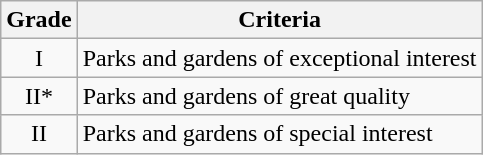<table class="wikitable">
<tr>
<th>Grade</th>
<th>Criteria</th>
</tr>
<tr>
<td align="center" >I</td>
<td>Parks and gardens of exceptional interest</td>
</tr>
<tr>
<td align="center" >II*</td>
<td>Parks and gardens of great quality</td>
</tr>
<tr>
<td align="center" >II</td>
<td>Parks and gardens of special interest</td>
</tr>
</table>
